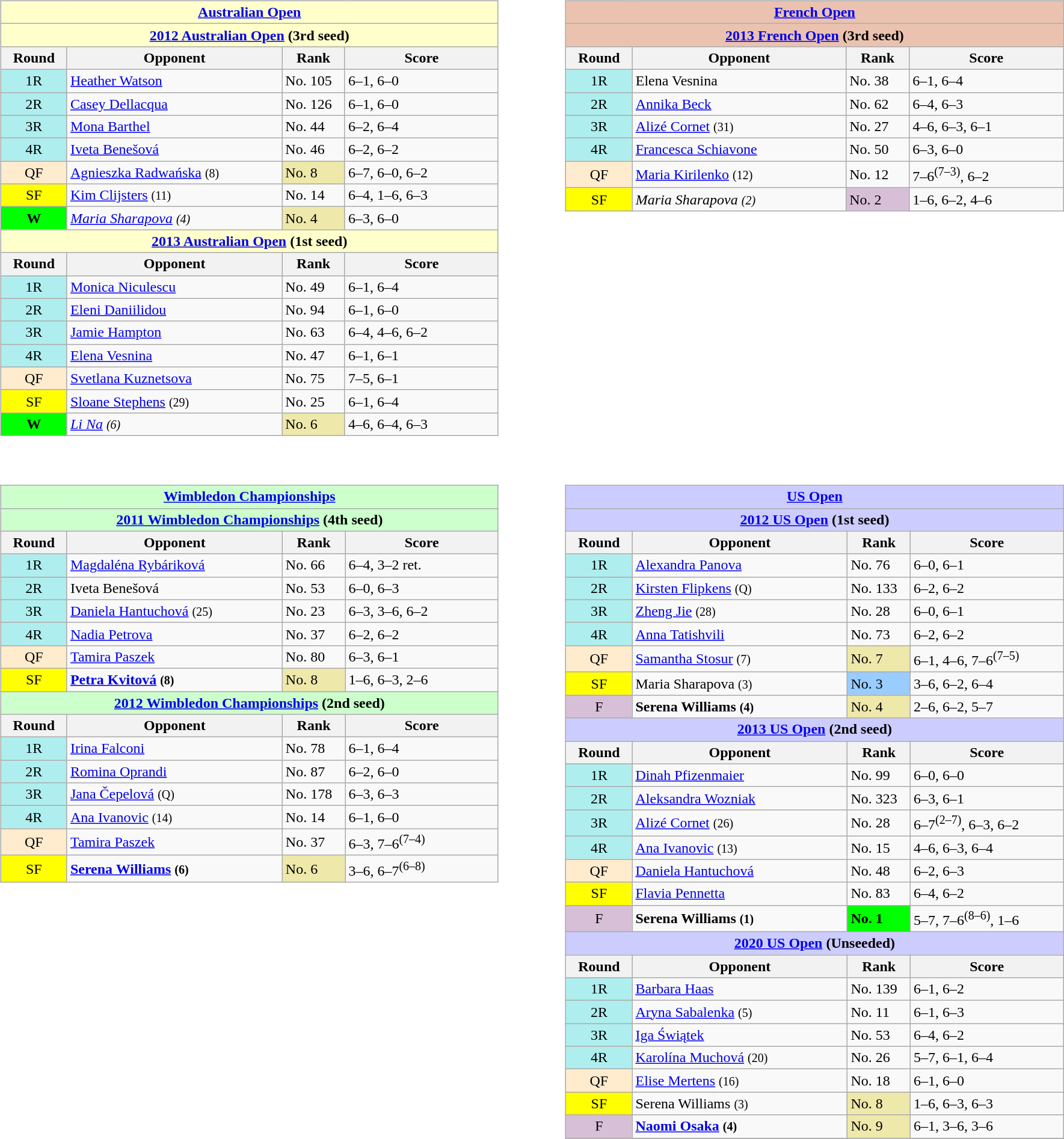<table style="width:95%;">
<tr valign="top">
<td><br><table class="wikitable" style="float:left;">
<tr>
<td colspan="4" style="background:#ffc; font-weight:bold; text-align:center;"><a href='#'>Australian Open</a></td>
</tr>
<tr>
<td colspan="4" style="background:#ffc; font-weight:bold; text-align:center;"><a href='#'>2012 Australian Open</a> (3rd seed)</td>
</tr>
<tr>
<th width="80">Round</th>
<th width="340">Opponent</th>
<th width="80">Rank</th>
<th width="250">Score</th>
</tr>
<tr>
<td align="center" style="background:#afeeee">1R</td>
<td> <a href='#'>Heather Watson</a></td>
<td>No. 105</td>
<td>6–1, 6–0</td>
</tr>
<tr>
<td align="center" style="background:#afeeee">2R</td>
<td> <a href='#'>Casey Dellacqua</a></td>
<td>No. 126</td>
<td>6–1, 6–0</td>
</tr>
<tr>
<td align="center" style="background:#afeeee">3R</td>
<td> <a href='#'>Mona Barthel</a></td>
<td>No. 44</td>
<td>6–2, 6–4</td>
</tr>
<tr>
<td align="center" style="background:#afeeee">4R</td>
<td> <a href='#'>Iveta Benešová</a></td>
<td>No. 46</td>
<td>6–2, 6–2</td>
</tr>
<tr>
<td align="center" style="background:#ffebcd">QF</td>
<td> <a href='#'>Agnieszka Radwańska</a> <small>(8)</small></td>
<td bgcolor=#eee8aa>No. 8</td>
<td>6–7, 6–0, 6–2</td>
</tr>
<tr>
<td align="center" style="background:yellow">SF</td>
<td> <a href='#'>Kim Clijsters</a> <small>(11)</small></td>
<td>No. 14</td>
<td>6–4, 1–6, 6–3</td>
</tr>
<tr>
<td align="center" style="background:#00ff00"><strong>W</strong></td>
<td><em> <a href='#'>Maria Sharapova</a> <small>(4)</small></em></td>
<td bgcolor=#eee8aa>No. 4</td>
<td>6–3, 6–0</td>
</tr>
<tr>
<td colspan="4" style="background:#ffc; font-weight:bold; text-align:center;"><a href='#'>2013 Australian Open</a> (1st seed)</td>
</tr>
<tr>
<th width="80">Round</th>
<th width="340">Opponent</th>
<th width="80">Rank</th>
<th width="250">Score</th>
</tr>
<tr>
<td align=center bgcolor=afeeee>1R</td>
<td> <a href='#'>Monica Niculescu</a></td>
<td>No. 49</td>
<td>6–1, 6–4</td>
</tr>
<tr>
<td align=center bgcolor=afeeee>2R</td>
<td> <a href='#'>Eleni Daniilidou</a></td>
<td>No. 94</td>
<td>6–1, 6–0</td>
</tr>
<tr>
<td align=center bgcolor=afeeee>3R</td>
<td> <a href='#'>Jamie Hampton</a></td>
<td>No. 63</td>
<td>6–4, 4–6, 6–2</td>
</tr>
<tr>
<td align=center bgcolor=afeeee>4R</td>
<td> <a href='#'>Elena Vesnina</a></td>
<td>No. 47</td>
<td>6–1, 6–1</td>
</tr>
<tr>
<td align=center bgcolor=ffebcd>QF</td>
<td> <a href='#'>Svetlana Kuznetsova</a></td>
<td>No. 75</td>
<td>7–5, 6–1</td>
</tr>
<tr>
<td align=center bgcolor=yellow>SF</td>
<td> <a href='#'>Sloane Stephens</a> <small>(29)</small></td>
<td>No. 25</td>
<td>6–1, 6–4</td>
</tr>
<tr>
<td align=center bgcolor=lime><strong>W</strong></td>
<td><em> <a href='#'>Li Na</a> <small>(6)</small></em></td>
<td bgcolor=#eee8aa>No. 6</td>
<td>4–6, 6–4, 6–3</td>
</tr>
</table>
</td>
<td><br><table style="width:50px;">
<tr>
<td></td>
</tr>
</table>
</td>
<td><br><table class="wikitable" style="float:left;">
<tr>
<td colspan="4" style="background:#ebc2af; font-weight:bold; text-align:center;"><a href='#'>French Open</a></td>
</tr>
<tr>
<td colspan="4" style="background:#ebc2af; font-weight:bold; text-align:center;"><a href='#'>2013 French Open</a> (3rd seed)</td>
</tr>
<tr>
<th width="80">Round</th>
<th width="340">Opponent</th>
<th width="80">Rank</th>
<th width="250">Score</th>
</tr>
<tr>
<td style="background:#afeeee; text-align:center;">1R</td>
<td> Elena Vesnina</td>
<td>No. 38</td>
<td>6–1, 6–4</td>
</tr>
<tr>
<td style="background:#afeeee; text-align:center;">2R</td>
<td> <a href='#'>Annika Beck</a></td>
<td>No. 62</td>
<td>6–4, 6–3</td>
</tr>
<tr>
<td style="background:#afeeee; text-align:center;">3R</td>
<td> <a href='#'>Alizé Cornet</a> <small>(31)</small></td>
<td>No. 27</td>
<td>4–6, 6–3, 6–1</td>
</tr>
<tr>
<td style="background:#afeeee; text-align:center;">4R</td>
<td> <a href='#'>Francesca Schiavone</a></td>
<td>No. 50</td>
<td>6–3, 6–0</td>
</tr>
<tr>
<td style="background:#ffebcd; text-align:center;">QF</td>
<td> <a href='#'>Maria Kirilenko</a> <small>(12)</small></td>
<td>No. 12</td>
<td>7–6<sup>(7–3)</sup>, 6–2</td>
</tr>
<tr>
<td style="background:yellow; text-align:center;">SF</td>
<td><em> Maria Sharapova <small>(2)</small></em></td>
<td style="background:thistle;">No. 2</td>
<td>1–6, 6–2, 4–6</td>
</tr>
</table>
</td>
</tr>
<tr valign="top">
<td><br><table class="wikitable" style="float:left;">
<tr>
<td colspan="4" style="background:#cfc; font-weight:bold; text-align:center;"><a href='#'>Wimbledon Championships</a></td>
</tr>
<tr>
<td colspan="4" style="background:#cfc; font-weight:bold; text-align:center;"><a href='#'>2011 Wimbledon Championships</a> (4th seed)</td>
</tr>
<tr>
<th width="80">Round</th>
<th width="340">Opponent</th>
<th width="80">Rank</th>
<th width="250">Score</th>
</tr>
<tr>
<td style="background:#afeeee; text-align:center;">1R</td>
<td> <a href='#'>Magdaléna Rybáriková</a></td>
<td>No. 66</td>
<td>6–4, 3–2 ret.</td>
</tr>
<tr>
<td style="background:#afeeee; text-align:center;">2R</td>
<td> Iveta Benešová</td>
<td>No. 53</td>
<td>6–0, 6–3</td>
</tr>
<tr>
<td style="background:#afeeee; text-align:center;">3R</td>
<td> <a href='#'>Daniela Hantuchová</a> <small>(25)</small></td>
<td>No. 23</td>
<td>6–3, 3–6, 6–2</td>
</tr>
<tr>
<td style="background:#afeeee; text-align:center;">4R</td>
<td> <a href='#'>Nadia Petrova</a></td>
<td>No. 37</td>
<td>6–2, 6–2</td>
</tr>
<tr>
<td style="background:#ffebcd; text-align:center;">QF</td>
<td> <a href='#'>Tamira Paszek</a></td>
<td>No. 80</td>
<td>6–3, 6–1</td>
</tr>
<tr>
<td style="background:yellow; text-align:center;">SF</td>
<td><strong> <a href='#'>Petra Kvitová</a> <small>(8)</small></strong></td>
<td bgcolor=#eee8aa>No. 8</td>
<td>1–6, 6–3, 2–6</td>
</tr>
<tr>
<td colspan="4" style="background:#cfc; font-weight:bold; text-align:center;"><a href='#'>2012 Wimbledon Championships</a> (2nd seed)</td>
</tr>
<tr>
<th>Round</th>
<th>Opponent</th>
<th>Rank</th>
<th>Score</th>
</tr>
<tr>
<td style="background:#afeeee; text-align:center;">1R</td>
<td> <a href='#'>Irina Falconi</a></td>
<td>No. 78</td>
<td>6–1, 6–4</td>
</tr>
<tr>
<td style="background:#afeeee; text-align:center;">2R</td>
<td> <a href='#'>Romina Oprandi</a></td>
<td>No. 87</td>
<td>6–2, 6–0</td>
</tr>
<tr>
<td style="background:#afeeee; text-align:center;">3R</td>
<td> <a href='#'>Jana Čepelová</a> <small>(Q)</small></td>
<td>No. 178</td>
<td>6–3, 6–3</td>
</tr>
<tr>
<td style="background:#afeeee; text-align:center;">4R</td>
<td> <a href='#'>Ana Ivanovic</a> <small>(14)</small></td>
<td>No. 14</td>
<td>6–1, 6–0</td>
</tr>
<tr>
<td style="background:#ffebcd; text-align:center;">QF</td>
<td> <a href='#'>Tamira Paszek</a></td>
<td>No. 37</td>
<td>6–3, 7–6<sup>(7–4)</sup></td>
</tr>
<tr>
<td style="background:yellow; text-align:center;">SF</td>
<td><strong> <a href='#'>Serena Williams</a> <small>(6)</small></strong></td>
<td bgcolor=#eee8aa>No. 6</td>
<td>3–6, 6–7<sup>(6–8)</sup></td>
</tr>
</table>
</td>
<td><br><table>
<tr>
<td></td>
</tr>
</table>
</td>
<td><br><table class="wikitable" style="float:left;">
<tr>
<td colspan="4" style="background:#ccf; font-weight:bold; text-align:center;"><a href='#'>US Open</a></td>
</tr>
<tr>
<td colspan="4" style="background:#ccf; font-weight:bold; text-align:center;"><a href='#'>2012 US Open</a> (1st seed)</td>
</tr>
<tr>
<th>Round</th>
<th>Opponent</th>
<th>Rank</th>
<th>Score</th>
</tr>
<tr>
<td style="background:#afeeee; text-align:center;">1R</td>
<td> <a href='#'>Alexandra Panova</a></td>
<td>No. 76</td>
<td>6–0, 6–1</td>
</tr>
<tr>
<td style="background:#afeeee; text-align:center;">2R</td>
<td> <a href='#'>Kirsten Flipkens</a> <small>(Q)</small></td>
<td>No. 133</td>
<td>6–2, 6–2</td>
</tr>
<tr>
<td style="background:#afeeee; text-align:center;">3R</td>
<td> <a href='#'>Zheng Jie</a> <small>(28)</small></td>
<td>No. 28</td>
<td>6–0, 6–1</td>
</tr>
<tr>
<td style="background:#afeeee; text-align:center;">4R</td>
<td> <a href='#'>Anna Tatishvili</a></td>
<td>No. 73</td>
<td>6–2, 6–2</td>
</tr>
<tr>
<td style="background:#ffebcd; text-align:center;">QF</td>
<td> <a href='#'>Samantha Stosur</a> <small>(7)</small></td>
<td bgcolor=#eee8aa>No. 7</td>
<td>6–1, 4–6, 7–6<sup>(7–5)</sup></td>
</tr>
<tr>
<td style="background:yellow; text-align:center;">SF</td>
<td> Maria Sharapova <small>(3)</small></td>
<td bgcolor=#9cf>No. 3</td>
<td>3–6, 6–2, 6–4</td>
</tr>
<tr>
<td style="background:thistle; text-align:center;">F</td>
<td><strong> Serena Williams <small>(4)</small></strong></td>
<td bgcolor=#eee8aa>No. 4</td>
<td>2–6, 6–2, 5–7</td>
</tr>
<tr>
<td colspan="4" style="background:#ccf; font-weight:bold; text-align:center;"><a href='#'>2013 US Open</a> (2nd seed)</td>
</tr>
<tr>
<th width="80">Round</th>
<th width="340">Opponent</th>
<th width="80">Rank</th>
<th width="250">Score</th>
</tr>
<tr>
<td style="background:#afeeee; text-align:center;">1R</td>
<td> <a href='#'>Dinah Pfizenmaier</a></td>
<td>No. 99</td>
<td>6–0, 6–0</td>
</tr>
<tr>
<td style="background:#afeeee; text-align:center;">2R</td>
<td> <a href='#'>Aleksandra Wozniak</a></td>
<td>No. 323</td>
<td>6–3, 6–1</td>
</tr>
<tr>
<td style="background:#afeeee; text-align:center;">3R</td>
<td> <a href='#'>Alizé Cornet</a> <small>(26)</small></td>
<td>No. 28</td>
<td>6–7<sup>(2–7)</sup>, 6–3, 6–2</td>
</tr>
<tr>
<td style="background:#afeeee; text-align:center;">4R</td>
<td> <a href='#'>Ana Ivanovic</a> <small>(13)</small></td>
<td>No. 15</td>
<td>4–6, 6–3, 6–4</td>
</tr>
<tr>
<td style="background:#ffebcd; text-align:center;">QF</td>
<td> <a href='#'>Daniela Hantuchová</a></td>
<td>No. 48</td>
<td>6–2, 6–3</td>
</tr>
<tr>
<td style="background:yellow; text-align:center;">SF</td>
<td> <a href='#'>Flavia Pennetta</a></td>
<td>No. 83</td>
<td>6–4, 6–2</td>
</tr>
<tr>
<td style="background:thistle; text-align:center;">F</td>
<td><strong> Serena Williams <small>(1)</small></strong></td>
<td bgcolor=lime><strong>No. 1</strong></td>
<td>5–7, 7–6<sup>(8–6)</sup>, 1–6</td>
</tr>
<tr>
<td colspan="4" style="background:#ccf; font-weight:bold; text-align:center;"><a href='#'>2020 US Open</a> (Unseeded)</td>
</tr>
<tr>
<th>Round</th>
<th>Opponent</th>
<th>Rank</th>
<th>Score</th>
</tr>
<tr>
<td style="background:#afeeee; text-align:center;">1R</td>
<td> <a href='#'>Barbara Haas</a></td>
<td>No. 139</td>
<td>6–1, 6–2</td>
</tr>
<tr>
<td style="background:#afeeee; text-align:center;">2R</td>
<td> <a href='#'>Aryna Sabalenka</a> <small>(5)</small></td>
<td>No. 11</td>
<td>6–1, 6–3</td>
</tr>
<tr>
<td style="background:#afeeee; text-align:center;">3R</td>
<td> <a href='#'>Iga Świątek</a></td>
<td>No. 53</td>
<td>6–4, 6–2</td>
</tr>
<tr>
<td style="background:#afeeee; text-align:center;">4R</td>
<td> <a href='#'>Karolína Muchová</a> <small>(20)</small></td>
<td>No. 26</td>
<td>5–7, 6–1, 6–4</td>
</tr>
<tr>
<td style="background:#ffebcd; text-align:center;">QF</td>
<td> <a href='#'>Elise Mertens</a> <small>(16)</small></td>
<td>No. 18</td>
<td>6–1, 6–0</td>
</tr>
<tr>
<td style="background:yellow; text-align:center;">SF</td>
<td> Serena Williams <small>(3)</small></td>
<td bgcolor=#eee8aa>No. 8</td>
<td>1–6, 6–3, 6–3</td>
</tr>
<tr>
<td style="background:thistle; text-align:center;">F</td>
<td><strong> <a href='#'>Naomi Osaka</a> <small>(4)</small></strong></td>
<td bgcolor=#eee8aa>No. 9</td>
<td>6–1, 3–6, 3–6</td>
</tr>
<tr>
</tr>
</table>
</td>
</tr>
</table>
